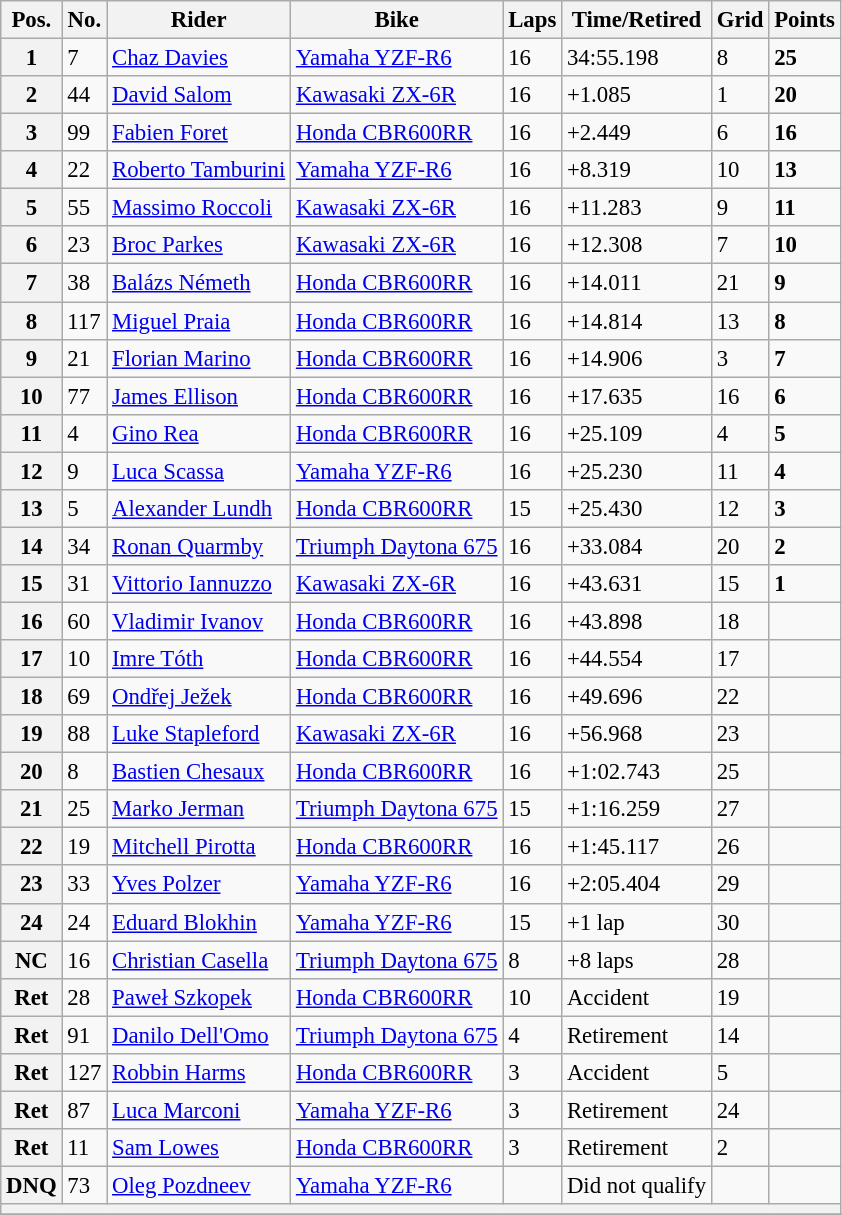<table class="wikitable" style="font-size: 95%;">
<tr>
<th>Pos.</th>
<th>No.</th>
<th>Rider</th>
<th>Bike</th>
<th>Laps</th>
<th>Time/Retired</th>
<th>Grid</th>
<th>Points</th>
</tr>
<tr>
<th>1</th>
<td>7</td>
<td> <a href='#'>Chaz Davies</a></td>
<td><a href='#'>Yamaha YZF-R6</a></td>
<td>16</td>
<td>34:55.198</td>
<td>8</td>
<td><strong>25</strong></td>
</tr>
<tr>
<th>2</th>
<td>44</td>
<td> <a href='#'>David Salom</a></td>
<td><a href='#'>Kawasaki ZX-6R</a></td>
<td>16</td>
<td>+1.085</td>
<td>1</td>
<td><strong>20</strong></td>
</tr>
<tr>
<th>3</th>
<td>99</td>
<td> <a href='#'>Fabien Foret</a></td>
<td><a href='#'>Honda CBR600RR</a></td>
<td>16</td>
<td>+2.449</td>
<td>6</td>
<td><strong>16</strong></td>
</tr>
<tr>
<th>4</th>
<td>22</td>
<td> <a href='#'>Roberto Tamburini</a></td>
<td><a href='#'>Yamaha YZF-R6</a></td>
<td>16</td>
<td>+8.319</td>
<td>10</td>
<td><strong>13</strong></td>
</tr>
<tr>
<th>5</th>
<td>55</td>
<td> <a href='#'>Massimo Roccoli</a></td>
<td><a href='#'>Kawasaki ZX-6R</a></td>
<td>16</td>
<td>+11.283</td>
<td>9</td>
<td><strong>11</strong></td>
</tr>
<tr>
<th>6</th>
<td>23</td>
<td> <a href='#'>Broc Parkes</a></td>
<td><a href='#'>Kawasaki ZX-6R</a></td>
<td>16</td>
<td>+12.308</td>
<td>7</td>
<td><strong>10</strong></td>
</tr>
<tr>
<th>7</th>
<td>38</td>
<td> <a href='#'>Balázs Németh</a></td>
<td><a href='#'>Honda CBR600RR</a></td>
<td>16</td>
<td>+14.011</td>
<td>21</td>
<td><strong>9</strong></td>
</tr>
<tr>
<th>8</th>
<td>117</td>
<td> <a href='#'>Miguel Praia</a></td>
<td><a href='#'>Honda CBR600RR</a></td>
<td>16</td>
<td>+14.814</td>
<td>13</td>
<td><strong>8</strong></td>
</tr>
<tr>
<th>9</th>
<td>21</td>
<td> <a href='#'>Florian Marino</a></td>
<td><a href='#'>Honda CBR600RR</a></td>
<td>16</td>
<td>+14.906</td>
<td>3</td>
<td><strong>7</strong></td>
</tr>
<tr>
<th>10</th>
<td>77</td>
<td> <a href='#'>James Ellison</a></td>
<td><a href='#'>Honda CBR600RR</a></td>
<td>16</td>
<td>+17.635</td>
<td>16</td>
<td><strong>6</strong></td>
</tr>
<tr>
<th>11</th>
<td>4</td>
<td> <a href='#'>Gino Rea</a></td>
<td><a href='#'>Honda CBR600RR</a></td>
<td>16</td>
<td>+25.109</td>
<td>4</td>
<td><strong>5</strong></td>
</tr>
<tr>
<th>12</th>
<td>9</td>
<td> <a href='#'>Luca Scassa</a></td>
<td><a href='#'>Yamaha YZF-R6</a></td>
<td>16</td>
<td>+25.230</td>
<td>11</td>
<td><strong>4</strong></td>
</tr>
<tr>
<th>13</th>
<td>5</td>
<td> <a href='#'>Alexander Lundh</a></td>
<td><a href='#'>Honda CBR600RR</a></td>
<td>15</td>
<td>+25.430</td>
<td>12</td>
<td><strong>3</strong></td>
</tr>
<tr>
<th>14</th>
<td>34</td>
<td> <a href='#'>Ronan Quarmby</a></td>
<td><a href='#'>Triumph Daytona 675</a></td>
<td>16</td>
<td>+33.084</td>
<td>20</td>
<td><strong>2</strong></td>
</tr>
<tr>
<th>15</th>
<td>31</td>
<td> <a href='#'>Vittorio Iannuzzo</a></td>
<td><a href='#'>Kawasaki ZX-6R</a></td>
<td>16</td>
<td>+43.631</td>
<td>15</td>
<td><strong>1</strong></td>
</tr>
<tr>
<th>16</th>
<td>60</td>
<td> <a href='#'>Vladimir Ivanov</a></td>
<td><a href='#'>Honda CBR600RR</a></td>
<td>16</td>
<td>+43.898</td>
<td>18</td>
<td></td>
</tr>
<tr>
<th>17</th>
<td>10</td>
<td> <a href='#'>Imre Tóth</a></td>
<td><a href='#'>Honda CBR600RR</a></td>
<td>16</td>
<td>+44.554</td>
<td>17</td>
<td></td>
</tr>
<tr>
<th>18</th>
<td>69</td>
<td> <a href='#'>Ondřej Ježek</a></td>
<td><a href='#'>Honda CBR600RR</a></td>
<td>16</td>
<td>+49.696</td>
<td>22</td>
<td></td>
</tr>
<tr>
<th>19</th>
<td>88</td>
<td> <a href='#'>Luke Stapleford</a></td>
<td><a href='#'>Kawasaki ZX-6R</a></td>
<td>16</td>
<td>+56.968</td>
<td>23</td>
<td></td>
</tr>
<tr>
<th>20</th>
<td>8</td>
<td> <a href='#'>Bastien Chesaux</a></td>
<td><a href='#'>Honda CBR600RR</a></td>
<td>16</td>
<td>+1:02.743</td>
<td>25</td>
<td></td>
</tr>
<tr>
<th>21</th>
<td>25</td>
<td> <a href='#'>Marko Jerman</a></td>
<td><a href='#'>Triumph Daytona 675</a></td>
<td>15</td>
<td>+1:16.259</td>
<td>27</td>
<td></td>
</tr>
<tr>
<th>22</th>
<td>19</td>
<td> <a href='#'>Mitchell Pirotta</a></td>
<td><a href='#'>Honda CBR600RR</a></td>
<td>16</td>
<td>+1:45.117</td>
<td>26</td>
<td></td>
</tr>
<tr>
<th>23</th>
<td>33</td>
<td> <a href='#'>Yves Polzer</a></td>
<td><a href='#'>Yamaha YZF-R6</a></td>
<td>16</td>
<td>+2:05.404</td>
<td>29</td>
<td></td>
</tr>
<tr>
<th>24</th>
<td>24</td>
<td> <a href='#'>Eduard Blokhin</a></td>
<td><a href='#'>Yamaha YZF-R6</a></td>
<td>15</td>
<td>+1 lap</td>
<td>30</td>
<td></td>
</tr>
<tr>
<th>NC</th>
<td>16</td>
<td> <a href='#'>Christian Casella</a></td>
<td><a href='#'>Triumph Daytona 675</a></td>
<td>8</td>
<td>+8 laps</td>
<td>28</td>
<td></td>
</tr>
<tr>
<th>Ret</th>
<td>28</td>
<td> <a href='#'>Paweł Szkopek</a></td>
<td><a href='#'>Honda CBR600RR</a></td>
<td>10</td>
<td>Accident</td>
<td>19</td>
<td></td>
</tr>
<tr>
<th>Ret</th>
<td>91</td>
<td> <a href='#'>Danilo Dell'Omo</a></td>
<td><a href='#'>Triumph Daytona 675</a></td>
<td>4</td>
<td>Retirement</td>
<td>14</td>
<td></td>
</tr>
<tr>
<th>Ret</th>
<td>127</td>
<td> <a href='#'>Robbin Harms</a></td>
<td><a href='#'>Honda CBR600RR</a></td>
<td>3</td>
<td>Accident</td>
<td>5</td>
<td></td>
</tr>
<tr>
<th>Ret</th>
<td>87</td>
<td> <a href='#'>Luca Marconi</a></td>
<td><a href='#'>Yamaha YZF-R6</a></td>
<td>3</td>
<td>Retirement</td>
<td>24</td>
<td></td>
</tr>
<tr>
<th>Ret</th>
<td>11</td>
<td> <a href='#'>Sam Lowes</a></td>
<td><a href='#'>Honda CBR600RR</a></td>
<td>3</td>
<td>Retirement</td>
<td>2</td>
<td></td>
</tr>
<tr>
<th>DNQ</th>
<td>73</td>
<td> <a href='#'>Oleg Pozdneev</a></td>
<td><a href='#'>Yamaha YZF-R6</a></td>
<td></td>
<td>Did not qualify</td>
<td></td>
<td></td>
</tr>
<tr>
<th colspan=8></th>
</tr>
<tr>
</tr>
</table>
